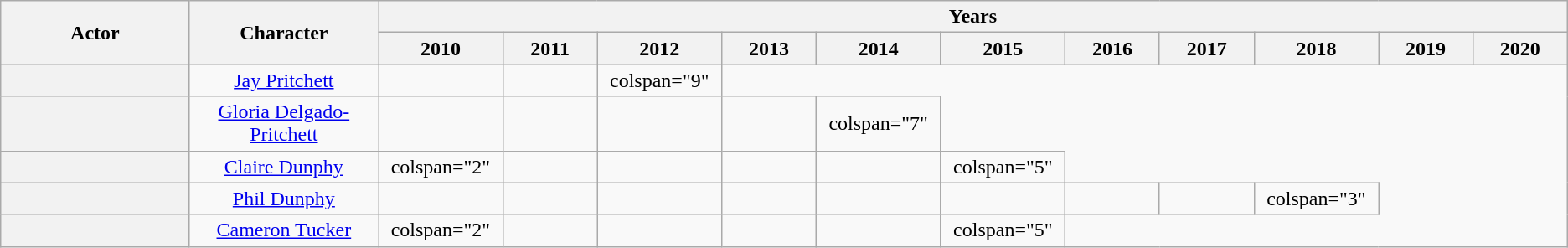<table class="wikitable sortable plainrowheaders" style="text-align:center" summary="1 win from 17 nominations">
<tr>
<th scope="col" rowspan="2" style="width:10%;">Actor</th>
<th scope="col" rowspan="2" style="width:10%;">Character</th>
<th scope="col" colspan="11">Years</th>
</tr>
<tr>
<th scope="col" style="width:5%;" class="unsortable">2010</th>
<th scope="col" style="width:5%;">2011</th>
<th scope="col" style="width:5%;">2012</th>
<th scope="col" style="width:5%;">2013</th>
<th scope="col" style="width:5%;">2014</th>
<th scope="col" style="width:5%;">2015</th>
<th scope="col" style="width:5%;">2016</th>
<th scope="col" style="width:5%;">2017</th>
<th scope="col" style="width:5%;" class="unsortable">2018</th>
<th scope="col" style="width:5%;" class="unsortable">2019</th>
<th scope="col" style="width:5%;" class="unsortable">2020</th>
</tr>
<tr>
<th scope="row"></th>
<td><a href='#'>Jay Pritchett</a></td>
<td></td>
<td></td>
<td>colspan="9" </td>
</tr>
<tr>
<th scope="row"></th>
<td><a href='#'>Gloria Delgado-Pritchett</a></td>
<td></td>
<td></td>
<td></td>
<td></td>
<td>colspan="7" </td>
</tr>
<tr>
<th scope="row"></th>
<td><a href='#'>Claire Dunphy</a></td>
<td>colspan="2" </td>
<td></td>
<td></td>
<td></td>
<td></td>
<td>colspan="5" </td>
</tr>
<tr>
<th scope="row"></th>
<td><a href='#'>Phil Dunphy</a></td>
<td></td>
<td></td>
<td></td>
<td></td>
<td></td>
<td></td>
<td></td>
<td></td>
<td>colspan="3" </td>
</tr>
<tr>
<th scope="row"></th>
<td><a href='#'>Cameron Tucker</a></td>
<td>colspan="2" </td>
<td></td>
<td></td>
<td></td>
<td></td>
<td>colspan="5" </td>
</tr>
</table>
